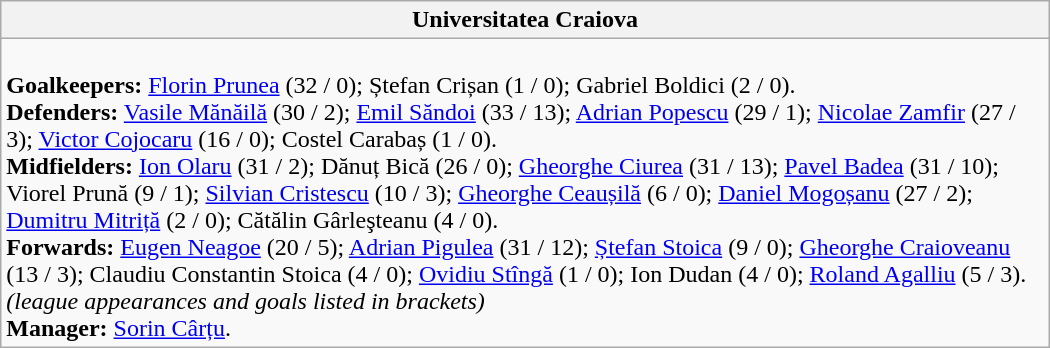<table class="wikitable" style="width:700px">
<tr>
<th>Universitatea Craiova</th>
</tr>
<tr>
<td><br><strong>Goalkeepers:</strong> <a href='#'>Florin Prunea</a> (32 / 0); Ștefan Crișan (1 / 0); Gabriel Boldici (2 / 0).<br>
<strong>Defenders:</strong> <a href='#'>Vasile Mănăilă</a> (30 / 2); <a href='#'>Emil Săndoi</a> (33 / 13); <a href='#'>Adrian Popescu</a> (29 / 1); <a href='#'>Nicolae Zamfir</a> (27 / 3); <a href='#'>Victor Cojocaru</a> (16 / 0); Costel Carabaș (1 / 0).<br>
<strong>Midfielders:</strong> <a href='#'>Ion Olaru</a> (31 / 2); Dănuț Bică (26 / 0); <a href='#'>Gheorghe Ciurea</a> (31 / 13); <a href='#'>Pavel Badea</a> (31 / 10); Viorel Prună (9 / 1); <a href='#'>Silvian Cristescu</a> (10 / 3); <a href='#'>Gheorghe Ceaușilă</a> (6 / 0); <a href='#'>Daniel Mogoșanu</a> (27 / 2); <a href='#'>Dumitru Mitriță</a> (2 / 0); Cătălin Gârleşteanu (4 / 0).<br>
<strong>Forwards:</strong> <a href='#'>Eugen Neagoe</a> (20 / 5); <a href='#'>Adrian Pigulea</a> (31 / 12); <a href='#'>Ștefan Stoica</a> (9 / 0); <a href='#'>Gheorghe Craioveanu</a> (13 / 3); Claudiu Constantin Stoica (4 / 0); <a href='#'>Ovidiu Stîngă</a> (1 / 0); Ion Dudan (4 / 0); <a href='#'>Roland Agalliu</a>  (5 / 3).
<br><em>(league appearances and goals listed in brackets)</em><br><strong>Manager:</strong> <a href='#'>Sorin Cârțu</a>.</td>
</tr>
</table>
